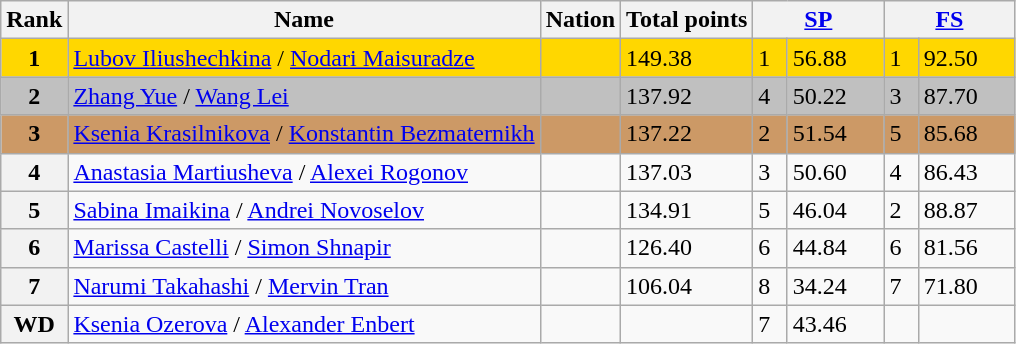<table class="wikitable">
<tr>
<th>Rank</th>
<th>Name</th>
<th>Nation</th>
<th>Total points</th>
<th colspan="2" width="80px"><a href='#'>SP</a></th>
<th colspan="2" width="80px"><a href='#'>FS</a></th>
</tr>
<tr bgcolor="gold">
<td align="center"><strong>1</strong></td>
<td><a href='#'>Lubov Iliushechkina</a> / <a href='#'>Nodari Maisuradze</a></td>
<td></td>
<td>149.38</td>
<td>1</td>
<td>56.88</td>
<td>1</td>
<td>92.50</td>
</tr>
<tr bgcolor="silver">
<td align="center"><strong>2</strong></td>
<td><a href='#'>Zhang Yue</a> / <a href='#'>Wang Lei</a></td>
<td></td>
<td>137.92</td>
<td>4</td>
<td>50.22</td>
<td>3</td>
<td>87.70</td>
</tr>
<tr bgcolor="cc9966">
<td align="center"><strong>3</strong></td>
<td><a href='#'>Ksenia Krasilnikova</a> / <a href='#'>Konstantin Bezmaternikh</a></td>
<td></td>
<td>137.22</td>
<td>2</td>
<td>51.54</td>
<td>5</td>
<td>85.68</td>
</tr>
<tr>
<th>4</th>
<td><a href='#'>Anastasia Martiusheva</a> / <a href='#'>Alexei Rogonov</a></td>
<td></td>
<td>137.03</td>
<td>3</td>
<td>50.60</td>
<td>4</td>
<td>86.43</td>
</tr>
<tr>
<th>5</th>
<td><a href='#'>Sabina Imaikina</a> / <a href='#'>Andrei Novoselov</a></td>
<td></td>
<td>134.91</td>
<td>5</td>
<td>46.04</td>
<td>2</td>
<td>88.87</td>
</tr>
<tr>
<th>6</th>
<td><a href='#'>Marissa Castelli</a> / <a href='#'>Simon Shnapir</a></td>
<td></td>
<td>126.40</td>
<td>6</td>
<td>44.84</td>
<td>6</td>
<td>81.56</td>
</tr>
<tr>
<th>7</th>
<td><a href='#'>Narumi Takahashi</a> / <a href='#'>Mervin Tran</a></td>
<td></td>
<td>106.04</td>
<td>8</td>
<td>34.24</td>
<td>7</td>
<td>71.80</td>
</tr>
<tr>
<th>WD</th>
<td><a href='#'>Ksenia Ozerova</a> / <a href='#'>Alexander Enbert</a></td>
<td></td>
<td></td>
<td>7</td>
<td>43.46</td>
<td></td>
<td></td>
</tr>
</table>
